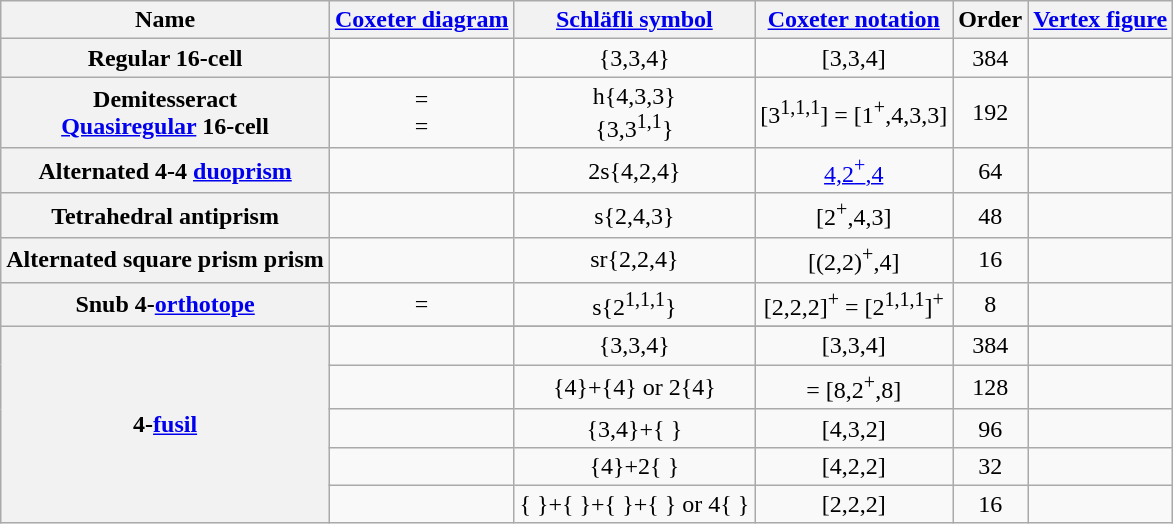<table class=wikitable>
<tr>
<th>Name</th>
<th><a href='#'>Coxeter diagram</a></th>
<th><a href='#'>Schläfli symbol</a></th>
<th><a href='#'>Coxeter notation</a></th>
<th>Order</th>
<th><a href='#'>Vertex figure</a></th>
</tr>
<tr align=center>
<th>Regular 16-cell</th>
<td></td>
<td>{3,3,4}</td>
<td>[3,3,4]</td>
<td>384</td>
<td></td>
</tr>
<tr align=center>
<th>Demitesseract<br><a href='#'>Quasiregular</a> 16-cell</th>
<td> = <br> = </td>
<td>h{4,3,3}<br>{3,3<sup>1,1</sup>}</td>
<td>[3<sup>1,1,1</sup>] = [1<sup>+</sup>,4,3,3]</td>
<td>192</td>
<td></td>
</tr>
<tr align=center>
<th>Alternated 4-4 <a href='#'>duoprism</a></th>
<td></td>
<td>2s{4,2,4}</td>
<td><a href='#'>4,2<sup>+</sup>,4</a></td>
<td>64</td>
<td></td>
</tr>
<tr align=center>
<th>Tetrahedral antiprism</th>
<td></td>
<td>s{2,4,3}</td>
<td>[2<sup>+</sup>,4,3]</td>
<td>48</td>
<td></td>
</tr>
<tr align=center>
<th>Alternated square prism prism</th>
<td></td>
<td>sr{2,2,4}</td>
<td>[(2,2)<sup>+</sup>,4]</td>
<td>16</td>
<td></td>
</tr>
<tr align=center>
<th>Snub 4-<a href='#'>orthotope</a></th>
<td> = </td>
<td>s{2<sup>1,1,1</sup>}</td>
<td>[2,2,2]<sup>+</sup> = [2<sup>1,1,1</sup>]<sup>+</sup></td>
<td>8</td>
<td></td>
</tr>
<tr align=center>
<th rowspan=6>4-<a href='#'>fusil</a></th>
</tr>
<tr align=center>
<td></td>
<td>{3,3,4}</td>
<td>[3,3,4]</td>
<td>384</td>
<td></td>
</tr>
<tr align=center>
<td></td>
<td>{4}+{4} or 2{4}</td>
<td> = [8,2<sup>+</sup>,8]</td>
<td>128</td>
<td></td>
</tr>
<tr align=center>
<td></td>
<td>{3,4}+{ }</td>
<td>[4,3,2]</td>
<td>96</td>
<td><br></td>
</tr>
<tr align=center>
<td></td>
<td>{4}+2{ }</td>
<td>[4,2,2]</td>
<td>32</td>
<td><br></td>
</tr>
<tr align=center>
<td></td>
<td>{ }+{ }+{ }+{ } or 4{ }</td>
<td>[2,2,2]</td>
<td>16</td>
<td></td>
</tr>
</table>
